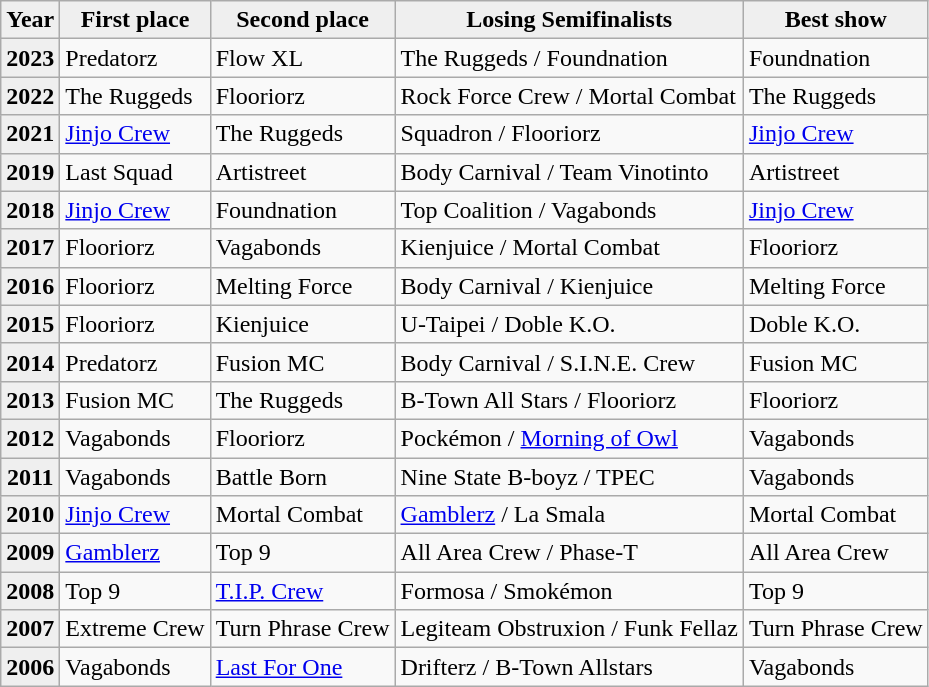<table class="wikitable">
<tr>
<th scope="col" style="background:#efefef;">Year</th>
<th scope="col" style="background:#efefef;">First place</th>
<th scope="col" style="background:#efefef;">Second place</th>
<th scope="col" style="background:#efefef;">Losing Semifinalists</th>
<th scope="col" style="background:#efefef;">Best show</th>
</tr>
<tr>
<th scope="row" style="background:#efefef;">2023</th>
<td> Predatorz</td>
<td> Flow XL</td>
<td> The Ruggeds /  Foundnation</td>
<td> Foundnation</td>
</tr>
<tr>
<th scope="row" style="background:#efefef;">2022</th>
<td> The Ruggeds</td>
<td> Flooriorz</td>
<td> Rock Force Crew /   Mortal Combat</td>
<td> The Ruggeds</td>
</tr>
<tr>
<th scope="row" style="background:#efefef;">2021</th>
<td> <a href='#'>Jinjo Crew</a></td>
<td> The Ruggeds</td>
<td> Squadron /  Flooriorz</td>
<td> <a href='#'>Jinjo Crew</a></td>
</tr>
<tr>
<th scope="row" style="background:#efefef;">2019</th>
<td> Last Squad</td>
<td> Artistreet</td>
<td> Body Carnival /  Team Vinotinto</td>
<td> Artistreet</td>
</tr>
<tr>
<th scope="row" style="background:#efefef;">2018</th>
<td> <a href='#'>Jinjo Crew</a></td>
<td> Foundnation</td>
<td> Top Coalition /  Vagabonds</td>
<td> <a href='#'>Jinjo Crew</a></td>
</tr>
<tr>
<th scope="row" style="background:#efefef;">2017</th>
<td> Flooriorz</td>
<td> Vagabonds</td>
<td> Kienjuice /  Mortal Combat</td>
<td> Flooriorz</td>
</tr>
<tr>
<th scope="row" style="background:#efefef;">2016</th>
<td> Flooriorz</td>
<td> Melting Force</td>
<td> Body Carnival /  Kienjuice</td>
<td> Melting Force</td>
</tr>
<tr>
<th scope="row" style="background:#efefef;">2015</th>
<td> Flooriorz</td>
<td> Kienjuice</td>
<td> U-Taipei /  Doble K.O.</td>
<td> Doble K.O.</td>
</tr>
<tr>
<th scope="row" style="background:#efefef;">2014</th>
<td> Predatorz</td>
<td> Fusion MC</td>
<td> Body Carnival /  S.I.N.E. Crew</td>
<td> Fusion MC</td>
</tr>
<tr>
<th scope="row" style="background:#efefef;">2013</th>
<td> Fusion MC</td>
<td> The Ruggeds</td>
<td> B-Town All Stars /  Flooriorz</td>
<td> Flooriorz</td>
</tr>
<tr>
<th scope="row" style="background:#efefef;">2012</th>
<td> Vagabonds</td>
<td> Flooriorz</td>
<td> Pockémon /  <a href='#'>Morning of Owl</a></td>
<td> Vagabonds</td>
</tr>
<tr>
<th scope="row" style="background:#efefef;">2011</th>
<td> Vagabonds</td>
<td> Battle Born</td>
<td> Nine State B-boyz /  TPEC</td>
<td> Vagabonds</td>
</tr>
<tr>
<th scope="row" style="background:#efefef;">2010</th>
<td> <a href='#'>Jinjo Crew</a></td>
<td> Mortal Combat</td>
<td> <a href='#'>Gamblerz</a> /  La Smala</td>
<td> Mortal Combat</td>
</tr>
<tr>
<th scope="row" style="background:#efefef;">2009</th>
<td> <a href='#'>Gamblerz</a></td>
<td> Top 9</td>
<td> All Area Crew /  Phase-T</td>
<td> All Area Crew</td>
</tr>
<tr>
<th scope="row" style="background:#efefef;">2008</th>
<td> Top 9</td>
<td> <a href='#'>T.I.P. Crew</a></td>
<td> Formosa /  Smokémon</td>
<td> Top 9</td>
</tr>
<tr>
<th scope="row" style="background:#efefef;">2007</th>
<td> Extreme Crew</td>
<td> Turn Phrase Crew</td>
<td> Legiteam Obstruxion  /  Funk Fellaz</td>
<td> Turn Phrase Crew</td>
</tr>
<tr>
<th scope="row" style="background:#efefef;">2006</th>
<td> Vagabonds</td>
<td> <a href='#'>Last For One</a></td>
<td> Drifterz  /  B-Town Allstars</td>
<td> Vagabonds</td>
</tr>
</table>
